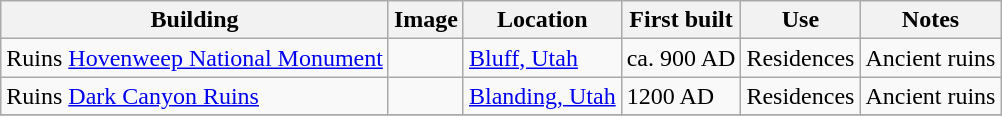<table class="wikitable sortable">
<tr>
<th>Building</th>
<th class="unsortable">Image</th>
<th>Location</th>
<th>First built</th>
<th>Use</th>
<th class="unsortable">Notes</th>
</tr>
<tr>
<td>Ruins <a href='#'>Hovenweep National Monument</a></td>
<td></td>
<td><a href='#'>Bluff, Utah</a></td>
<td>ca. 900 AD</td>
<td>Residences</td>
<td>Ancient ruins</td>
</tr>
<tr>
<td>Ruins <a href='#'>Dark Canyon Ruins</a></td>
<td></td>
<td><a href='#'>Blanding, Utah</a></td>
<td>1200 AD</td>
<td>Residences</td>
<td>Ancient ruins</td>
</tr>
<tr>
</tr>
</table>
